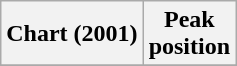<table class="wikitable sortable">
<tr>
<th align"left">Chart (2001)</th>
<th align="center">Peak<br>position</th>
</tr>
<tr>
</tr>
</table>
